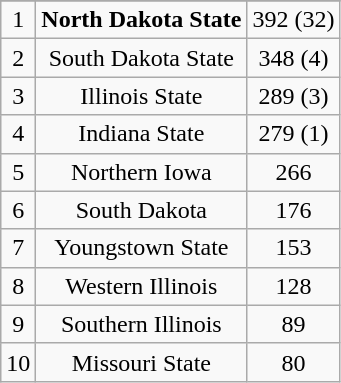<table class="wikitable">
<tr align="center">
</tr>
<tr align="center">
<td>1</td>
<td><strong>North Dakota State</strong></td>
<td>392 (32)</td>
</tr>
<tr align="center">
<td>2</td>
<td>South Dakota State</td>
<td>348 (4)</td>
</tr>
<tr align="center">
<td>3</td>
<td>Illinois State</td>
<td>289 (3)</td>
</tr>
<tr align="center">
<td>4</td>
<td>Indiana State</td>
<td>279 (1)</td>
</tr>
<tr align="center">
<td>5</td>
<td>Northern Iowa</td>
<td>266</td>
</tr>
<tr align="center">
<td>6</td>
<td>South Dakota</td>
<td>176</td>
</tr>
<tr align="center">
<td>7</td>
<td>Youngstown State</td>
<td>153</td>
</tr>
<tr align="center">
<td>8</td>
<td>Western Illinois</td>
<td>128</td>
</tr>
<tr align="center">
<td>9</td>
<td>Southern Illinois</td>
<td>89</td>
</tr>
<tr align="center">
<td>10</td>
<td>Missouri State</td>
<td>80</td>
</tr>
</table>
